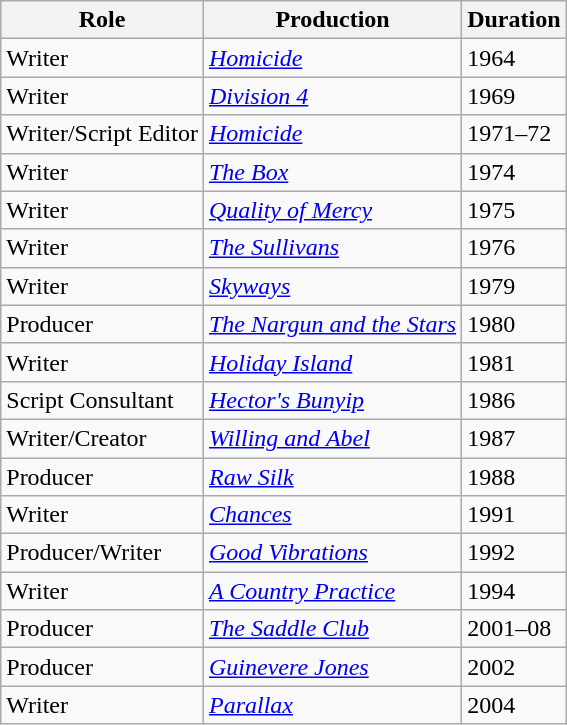<table class="wikitable sortable">
<tr ">
<th>Role</th>
<th>Production</th>
<th>Duration</th>
</tr>
<tr>
<td>Writer</td>
<td><em><a href='#'>Homicide</a></em></td>
<td>1964</td>
</tr>
<tr>
<td>Writer</td>
<td><em><a href='#'>Division 4</a></em></td>
<td>1969</td>
</tr>
<tr>
<td>Writer/Script Editor</td>
<td><em><a href='#'>Homicide</a></em></td>
<td>1971–72</td>
</tr>
<tr>
<td>Writer</td>
<td><em><a href='#'>The Box</a></em></td>
<td>1974</td>
</tr>
<tr>
<td>Writer</td>
<td><em><a href='#'>Quality of Mercy</a></em></td>
<td>1975</td>
</tr>
<tr>
<td>Writer</td>
<td><em><a href='#'>The Sullivans</a></em></td>
<td>1976</td>
</tr>
<tr>
<td>Writer</td>
<td><em><a href='#'>Skyways</a></em></td>
<td>1979</td>
</tr>
<tr>
<td>Producer</td>
<td><em><a href='#'>The Nargun and the Stars</a></em></td>
<td>1980</td>
</tr>
<tr>
<td>Writer</td>
<td><em><a href='#'>Holiday Island</a></em></td>
<td>1981</td>
</tr>
<tr>
<td>Script Consultant</td>
<td><em><a href='#'>Hector's Bunyip</a></em></td>
<td>1986</td>
</tr>
<tr>
<td>Writer/Creator</td>
<td><em><a href='#'>Willing and Abel</a></em></td>
<td>1987</td>
</tr>
<tr>
<td>Producer</td>
<td><em><a href='#'>Raw Silk</a></em></td>
<td>1988</td>
</tr>
<tr>
<td>Writer</td>
<td><em><a href='#'>Chances</a></em></td>
<td>1991</td>
</tr>
<tr>
<td>Producer/Writer</td>
<td><em><a href='#'>Good Vibrations</a></em></td>
<td>1992</td>
</tr>
<tr>
<td>Writer</td>
<td><em><a href='#'>A Country Practice</a></em></td>
<td>1994</td>
</tr>
<tr>
<td>Producer</td>
<td><em><a href='#'>The Saddle Club</a></em></td>
<td>2001–08</td>
</tr>
<tr>
<td>Producer</td>
<td><em><a href='#'>Guinevere Jones</a></em></td>
<td>2002</td>
</tr>
<tr>
<td>Writer</td>
<td><em><a href='#'>Parallax</a></em></td>
<td>2004</td>
</tr>
</table>
